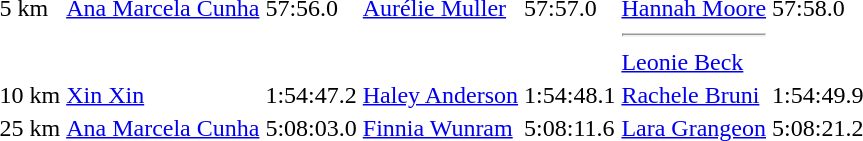<table>
<tr valign="top">
<td>5 km<br></td>
<td><a href='#'>Ana Marcela Cunha</a><br></td>
<td>57:56.0</td>
<td><a href='#'>Aurélie Muller</a><br></td>
<td>57:57.0</td>
<td><a href='#'>Hannah Moore</a><br><hr><a href='#'>Leonie Beck</a><br></td>
<td>57:58.0</td>
</tr>
<tr valign="top">
<td>10 km<br></td>
<td><a href='#'>Xin Xin</a><br></td>
<td>1:54:47.2</td>
<td><a href='#'>Haley Anderson</a><br></td>
<td>1:54:48.1</td>
<td><a href='#'>Rachele Bruni</a><br></td>
<td>1:54:49.9</td>
</tr>
<tr valign="top">
<td>25 km<br></td>
<td><a href='#'>Ana Marcela Cunha</a><br></td>
<td>5:08:03.0</td>
<td><a href='#'>Finnia Wunram</a><br></td>
<td>5:08:11.6</td>
<td><a href='#'>Lara Grangeon</a><br></td>
<td>5:08:21.2</td>
</tr>
</table>
